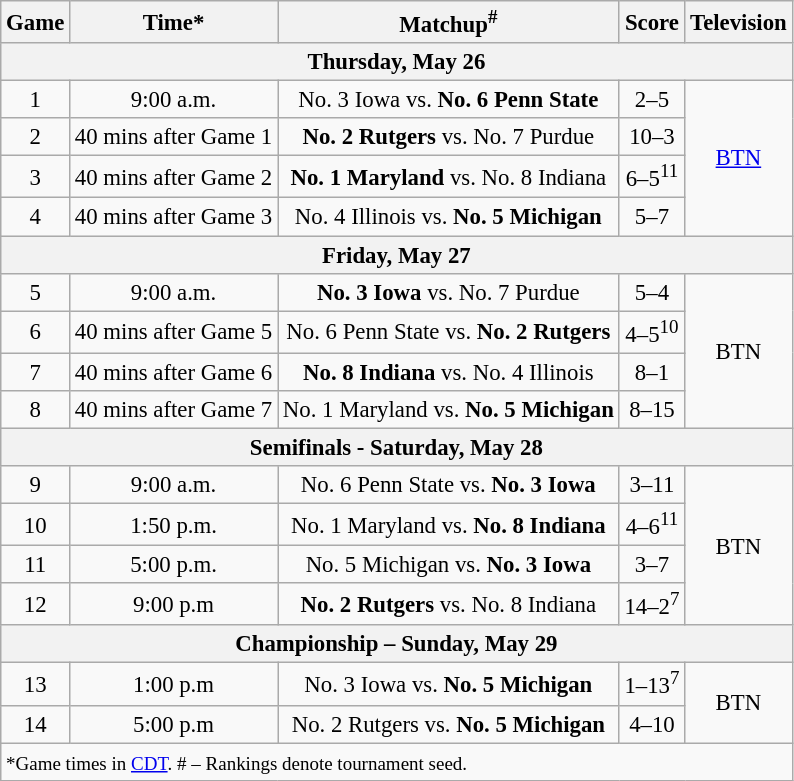<table class="wikitable" style="font-size: 95%">
<tr align="center">
<th>Game</th>
<th>Time*</th>
<th>Matchup<sup>#</sup></th>
<th>Score</th>
<th>Television</th>
</tr>
<tr>
<th colspan=7>Thursday, May 26</th>
</tr>
<tr>
<td style="text-align:center;">1</td>
<td style="text-align:center;">9:00 a.m.</td>
<td style="text-align:center;">No. 3 Iowa vs. <strong>No. 6 Penn State</strong></td>
<td style="text-align:center;">2–5</td>
<td rowspan=4 style="text-align:center;"><a href='#'>BTN</a></td>
</tr>
<tr>
<td style="text-align:center;">2</td>
<td style="text-align:center;">40 mins after Game 1</td>
<td style="text-align:center;"><strong>No. 2 Rutgers</strong> vs. No. 7 Purdue</td>
<td style="text-align:center;">10–3</td>
</tr>
<tr>
<td style="text-align:center;">3</td>
<td style="text-align:center;">40 mins after Game 2</td>
<td style="text-align:center;"><strong>No. 1 Maryland</strong> vs. No. 8 Indiana</td>
<td style="text-align:center;">6–5<sup>11</sup></td>
</tr>
<tr>
<td style="text-align:center;">4</td>
<td style="text-align:center;">40 mins after Game 3</td>
<td style="text-align:center;">No. 4 Illinois vs. <strong>No. 5 Michigan</strong></td>
<td style="text-align:center;">5–7</td>
</tr>
<tr>
<th colspan=7>Friday, May 27</th>
</tr>
<tr>
<td style="text-align:center;">5</td>
<td style="text-align:center;">9:00 a.m.</td>
<td style="text-align:center;"><strong>No. 3 Iowa</strong> vs. No. 7 Purdue</td>
<td style="text-align:center;">5–4</td>
<td rowspan=4 style="text-align:center;">BTN</td>
</tr>
<tr>
<td style="text-align:center;">6</td>
<td style="text-align:center;">40 mins after Game 5</td>
<td style="text-align:center;">No. 6 Penn State vs. <strong>No. 2 Rutgers</strong></td>
<td style="text-align:center;">4–5<sup>10</sup></td>
</tr>
<tr>
<td style="text-align:center;">7</td>
<td style="text-align:center;">40 mins after Game 6</td>
<td style="text-align:center;"><strong>No. 8 Indiana</strong> vs. No. 4 Illinois</td>
<td style="text-align:center;">8–1</td>
</tr>
<tr>
<td style="text-align:center;">8</td>
<td style="text-align:center;">40 mins after Game 7</td>
<td style="text-align:center;">No. 1 Maryland vs. <strong>No. 5 Michigan</strong></td>
<td style="text-align:center;">8–15</td>
</tr>
<tr>
<th colspan=7>Semifinals - Saturday, May 28</th>
</tr>
<tr>
<td style="text-align:center;">9</td>
<td style="text-align:center;">9:00 a.m.</td>
<td style="text-align:center;">No. 6 Penn State vs. <strong>No. 3 Iowa</strong></td>
<td style="text-align:center;">3–11</td>
<td rowspan=4 style="text-align:center;">BTN</td>
</tr>
<tr>
<td style="text-align:center;">10</td>
<td style="text-align:center;">1:50 p.m.</td>
<td style="text-align:center;">No. 1 Maryland vs. <strong>No. 8 Indiana</strong></td>
<td style="text-align:center;">4–6<sup>11</sup></td>
</tr>
<tr>
<td style="text-align:center;">11</td>
<td style="text-align:center;">5:00 p.m.</td>
<td style="text-align:center;">No. 5 Michigan vs. <strong>No. 3 Iowa</strong></td>
<td style="text-align:center;">3–7</td>
</tr>
<tr>
<td style="text-align:center;">12</td>
<td style="text-align:center;">9:00 p.m</td>
<td style="text-align:center;"><strong>No. 2 Rutgers</strong> vs. No. 8 Indiana</td>
<td style="text-align:center;">14–2<sup>7</sup></td>
</tr>
<tr>
<th colspan=7>Championship – Sunday, May 29</th>
</tr>
<tr>
<td style="text-align:center;">13</td>
<td style="text-align:center;">1:00 p.m</td>
<td style="text-align:center;">No. 3 Iowa vs. <strong>No. 5 Michigan</strong></td>
<td style="text-align:center;">1–13<sup>7</sup></td>
<td rowspan=2 style="text-align:center;">BTN</td>
</tr>
<tr>
<td style="text-align:center;">14</td>
<td style="text-align:center;">5:00 p.m</td>
<td style="text-align:center;">No. 2 Rutgers vs. <strong>No. 5 Michigan</strong></td>
<td style="text-align:center;">4–10</td>
</tr>
<tr>
<td colspan=7><small>*Game times in <a href='#'>CDT</a>. # – Rankings denote tournament seed.</small></td>
</tr>
</table>
